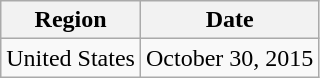<table class="wikitable">
<tr>
<th>Region</th>
<th>Date</th>
</tr>
<tr>
<td>United States</td>
<td>October 30, 2015</td>
</tr>
</table>
